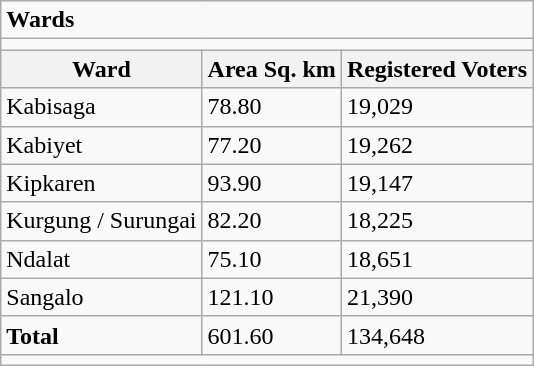<table class="wikitable">
<tr>
<td colspan="3"><strong>Wards</strong></td>
</tr>
<tr>
<td colspan="3"></td>
</tr>
<tr>
<th>Ward</th>
<th>Area Sq. km</th>
<th>Registered Voters</th>
</tr>
<tr>
<td>Kabisaga</td>
<td>78.80</td>
<td>19,029</td>
</tr>
<tr>
<td>Kabiyet</td>
<td>77.20</td>
<td>19,262</td>
</tr>
<tr>
<td>Kipkaren</td>
<td>93.90</td>
<td>19,147</td>
</tr>
<tr>
<td>Kurgung / Surungai</td>
<td>82.20</td>
<td>18,225</td>
</tr>
<tr>
<td>Ndalat</td>
<td>75.10</td>
<td>18,651</td>
</tr>
<tr>
<td>Sangalo</td>
<td>121.10</td>
<td>21,390</td>
</tr>
<tr>
<td><strong>Total</strong></td>
<td>601.60</td>
<td>134,648</td>
</tr>
<tr>
<td colspan="3"></td>
</tr>
</table>
